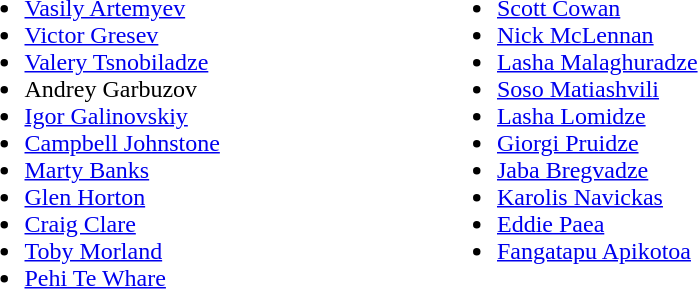<table style="width:50%;">
<tr>
<td style="width:25%; vertical-align:top;"><br><ul><li> <a href='#'>Vasily Artemyev</a></li><li> <a href='#'>Victor Gresev</a></li><li> <a href='#'>Valery Tsnobiladze</a></li><li> Andrey Garbuzov</li><li> <a href='#'>Igor Galinovskiy</a></li><li> <a href='#'>Campbell Johnstone</a></li><li> <a href='#'>Marty Banks</a></li><li> <a href='#'>Glen Horton</a></li><li> <a href='#'>Craig Clare</a></li><li> <a href='#'>Toby Morland</a></li><li> <a href='#'>Pehi Te Whare</a></li></ul></td>
<td style="width:25%; vertical-align:top;"><br><ul><li> <a href='#'>Scott Cowan</a></li><li> <a href='#'>Nick McLennan</a></li><li> <a href='#'>Lasha Malaghuradze</a></li><li> <a href='#'>Soso Matiashvili</a></li><li> <a href='#'>Lasha Lomidze</a></li><li> <a href='#'>Giorgi Pruidze</a></li><li> <a href='#'>Jaba Bregvadze</a></li><li> <a href='#'>Karolis Navickas</a></li><li> <a href='#'>Eddie Paea</a></li><li> <a href='#'>Fangatapu Apikotoa</a></li></ul></td>
</tr>
</table>
